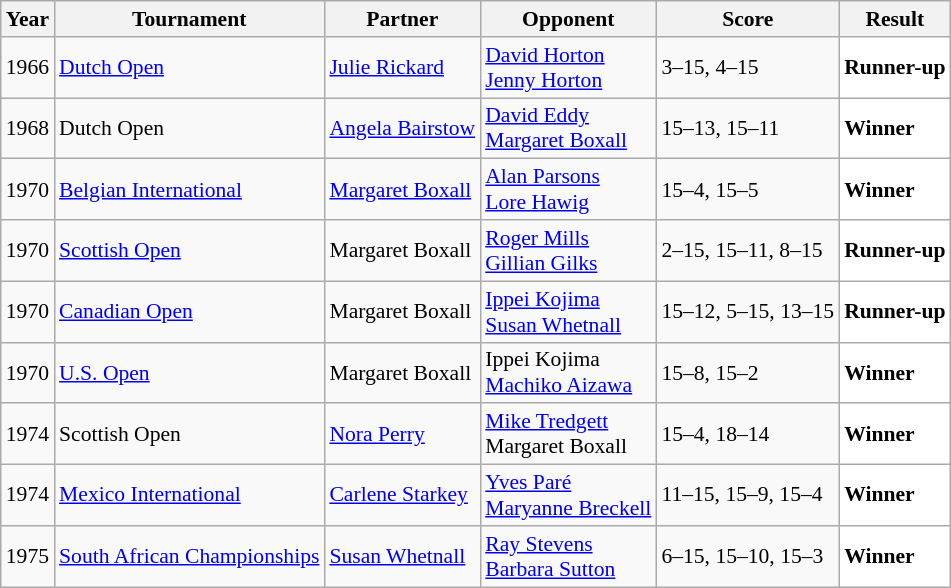<table class="sortable wikitable" style="font-size: 90%;">
<tr>
<th>Year</th>
<th>Tournament</th>
<th>Partner</th>
<th>Opponent</th>
<th>Score</th>
<th>Result</th>
</tr>
<tr>
<td align="center">1966</td>
<td align="left"><a href='#'>Dutch Open</a></td>
<td align="left"> <a href='#'>Julie Rickard</a></td>
<td align="left"> <a href='#'>David Horton</a><br> <a href='#'>Jenny Horton</a></td>
<td align="left">3–15, 4–15</td>
<td style="text-align:left; background:white"> <strong>Runner-up</strong></td>
</tr>
<tr>
<td align="center">1968</td>
<td align="left">Dutch Open</td>
<td align="left"> <a href='#'>Angela Bairstow</a></td>
<td align="left"> <a href='#'>David Eddy</a><br> <a href='#'>Margaret Boxall</a></td>
<td align="left">15–13, 15–11</td>
<td style="text-align:left; background:white"> <strong>Winner</strong></td>
</tr>
<tr>
<td align="center">1970</td>
<td align="left"><a href='#'>Belgian International</a></td>
<td align="left"> <a href='#'>Margaret Boxall</a></td>
<td align="left"> <a href='#'>Alan Parsons</a><br> <a href='#'>Lore Hawig</a></td>
<td align="left">15–4, 15–5</td>
<td style="text-align:left; background:white"> <strong>Winner</strong></td>
</tr>
<tr>
<td align="center">1970</td>
<td align="left"><a href='#'>Scottish Open</a></td>
<td align="left"> Margaret Boxall</td>
<td align="left"> <a href='#'>Roger Mills</a><br> <a href='#'>Gillian Gilks</a></td>
<td align="left">2–15, 15–11, 8–15</td>
<td style="text-align:left; background:white"> <strong>Runner-up</strong></td>
</tr>
<tr>
<td align="center">1970</td>
<td align="left"><a href='#'>Canadian Open</a></td>
<td align="left"> Margaret Boxall</td>
<td align="left"> <a href='#'>Ippei Kojima</a><br> <a href='#'>Susan Whetnall</a></td>
<td align="left">15–12, 5–15, 13–15</td>
<td style="text-align:left; background:white"> <strong>Runner-up</strong></td>
</tr>
<tr>
<td align="center">1970</td>
<td align="left"><a href='#'>U.S. Open</a></td>
<td align="left"> Margaret Boxall</td>
<td align="left"> Ippei Kojima<br> <a href='#'>Machiko Aizawa</a></td>
<td align="left">15–8, 15–2</td>
<td style="text-align:left; background:white"> <strong>Winner</strong></td>
</tr>
<tr>
<td align="center">1974</td>
<td align="left">Scottish Open</td>
<td align="left"> <a href='#'>Nora Perry</a></td>
<td align="left"> <a href='#'>Mike Tredgett</a><br> Margaret Boxall</td>
<td align="left">15–4, 18–14</td>
<td style="text-align:left; background:white"> <strong>Winner</strong></td>
</tr>
<tr>
<td align="center">1974</td>
<td align="left"><a href='#'>Mexico International</a></td>
<td align="left"> <a href='#'>Carlene Starkey</a></td>
<td align="left"> <a href='#'>Yves Paré</a><br> <a href='#'>Maryanne Breckell</a></td>
<td align="left">11–15, 15–9, 15–4</td>
<td style="text-align:left; background:white"> <strong>Winner</strong></td>
</tr>
<tr>
<td align="center">1975</td>
<td align="left"><a href='#'>South African Championships</a></td>
<td align="left"> <a href='#'>Susan Whetnall</a></td>
<td align="left"> <a href='#'>Ray Stevens</a><br> <a href='#'>Barbara Sutton</a></td>
<td align="left">6–15, 15–10, 15–3</td>
<td style="text-align:left; background:white"> <strong>Winner</strong></td>
</tr>
</table>
